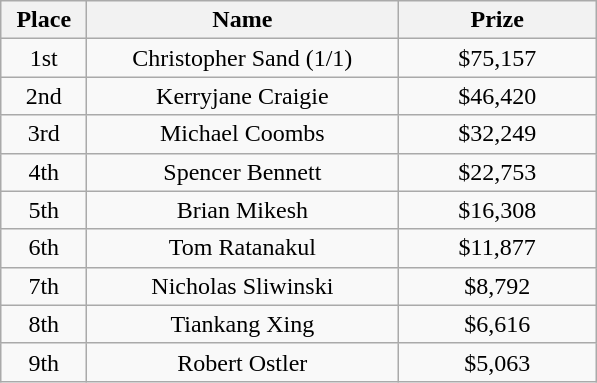<table class="wikitable">
<tr>
<th width="50">Place</th>
<th width="200">Name</th>
<th width="125">Prize</th>
</tr>
<tr>
<td align = "center">1st</td>
<td align = "center">Christopher Sand (1/1)</td>
<td align = "center">$75,157</td>
</tr>
<tr>
<td align = "center">2nd</td>
<td align = "center">Kerryjane Craigie</td>
<td align = "center">$46,420</td>
</tr>
<tr>
<td align = "center">3rd</td>
<td align = "center">Michael Coombs</td>
<td align = "center">$32,249</td>
</tr>
<tr>
<td align = "center">4th</td>
<td align = "center">Spencer Bennett</td>
<td align = "center">$22,753</td>
</tr>
<tr>
<td align = "center">5th</td>
<td align = "center">Brian Mikesh</td>
<td align = "center">$16,308</td>
</tr>
<tr>
<td align = "center">6th</td>
<td align = "center">Tom Ratanakul</td>
<td align = "center">$11,877</td>
</tr>
<tr>
<td align = "center">7th</td>
<td align = "center">Nicholas Sliwinski</td>
<td align = "center">$8,792</td>
</tr>
<tr>
<td align = "center">8th</td>
<td align = "center">Tiankang Xing</td>
<td align = "center">$6,616</td>
</tr>
<tr>
<td align = "center">9th</td>
<td align = "center">Robert Ostler</td>
<td align = "center">$5,063</td>
</tr>
</table>
